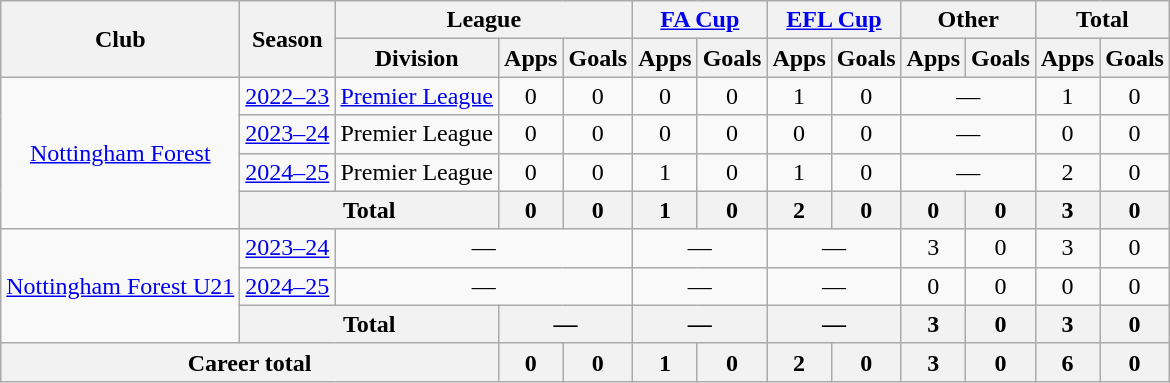<table class="wikitable" style="text-align: center">
<tr>
<th rowspan=2>Club</th>
<th rowspan=2>Season</th>
<th colspan=3>League</th>
<th colspan=2><a href='#'>FA Cup</a></th>
<th colspan=2><a href='#'>EFL Cup</a></th>
<th colspan=2>Other</th>
<th colspan=2>Total</th>
</tr>
<tr>
<th>Division</th>
<th>Apps</th>
<th>Goals</th>
<th>Apps</th>
<th>Goals</th>
<th>Apps</th>
<th>Goals</th>
<th>Apps</th>
<th>Goals</th>
<th>Apps</th>
<th>Goals</th>
</tr>
<tr>
<td rowspan=4><a href='#'>Nottingham Forest</a></td>
<td><a href='#'>2022–23</a></td>
<td><a href='#'>Premier League</a></td>
<td>0</td>
<td>0</td>
<td>0</td>
<td>0</td>
<td>1</td>
<td>0</td>
<td colspan=2>—</td>
<td>1</td>
<td>0</td>
</tr>
<tr>
<td><a href='#'>2023–24</a></td>
<td>Premier League</td>
<td>0</td>
<td>0</td>
<td>0</td>
<td>0</td>
<td>0</td>
<td>0</td>
<td colspan=2>—</td>
<td>0</td>
<td>0</td>
</tr>
<tr>
<td><a href='#'>2024–25</a></td>
<td>Premier League</td>
<td>0</td>
<td>0</td>
<td>1</td>
<td>0</td>
<td>1</td>
<td>0</td>
<td colspan=2>—</td>
<td>2</td>
<td>0</td>
</tr>
<tr>
<th colspan=2>Total</th>
<th>0</th>
<th>0</th>
<th>1</th>
<th>0</th>
<th>2</th>
<th>0</th>
<th>0</th>
<th>0</th>
<th>3</th>
<th>0</th>
</tr>
<tr>
<td rowspan=3><a href='#'>Nottingham Forest U21</a></td>
<td><a href='#'>2023–24</a></td>
<td colspan=3>—</td>
<td colspan=2>—</td>
<td colspan=2>—</td>
<td>3</td>
<td>0</td>
<td>3</td>
<td>0</td>
</tr>
<tr>
<td><a href='#'>2024–25</a></td>
<td colspan=3>—</td>
<td colspan=2>—</td>
<td colspan=2>—</td>
<td>0</td>
<td>0</td>
<td>0</td>
<td>0</td>
</tr>
<tr>
<th colspan=2>Total</th>
<th colspan=2>—</th>
<th colspan=2>—</th>
<th colspan=2>—</th>
<th>3</th>
<th>0</th>
<th>3</th>
<th>0</th>
</tr>
<tr>
<th colspan=3>Career total</th>
<th>0</th>
<th>0</th>
<th>1</th>
<th>0</th>
<th>2</th>
<th>0</th>
<th>3</th>
<th>0</th>
<th>6</th>
<th>0</th>
</tr>
</table>
